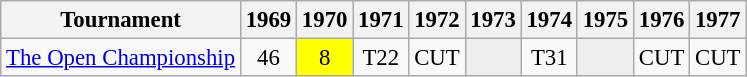<table class="wikitable" style="font-size:95%;text-align:center;">
<tr>
<th>Tournament</th>
<th>1969</th>
<th>1970</th>
<th>1971</th>
<th>1972</th>
<th>1973</th>
<th>1974</th>
<th>1975</th>
<th>1976</th>
<th>1977</th>
</tr>
<tr>
<td align=left><a href='#'>The Open Championship</a></td>
<td>46</td>
<td style="background:yellow;">8</td>
<td>T22</td>
<td>CUT</td>
<td style="background:#eeeeee;"></td>
<td>T31</td>
<td style="background:#eeeeee;"></td>
<td>CUT</td>
<td>CUT</td>
</tr>
</table>
